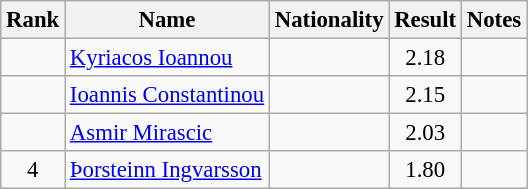<table class="wikitable sortable" style="text-align:center; font-size:95%">
<tr>
<th>Rank</th>
<th>Name</th>
<th>Nationality</th>
<th>Result</th>
<th>Notes</th>
</tr>
<tr>
<td></td>
<td align=left><a href='#'>Kyriacos Ioannou</a></td>
<td align=left></td>
<td>2.18</td>
<td></td>
</tr>
<tr>
<td></td>
<td align=left><a href='#'>Ioannis Constantinou</a></td>
<td align=left></td>
<td>2.15</td>
<td></td>
</tr>
<tr>
<td></td>
<td align=left><a href='#'>Asmir Mirascic</a></td>
<td align=left></td>
<td>2.03</td>
<td></td>
</tr>
<tr>
<td>4</td>
<td align=left><a href='#'>Þorsteinn Ingvarsson</a></td>
<td align=left></td>
<td>1.80</td>
<td></td>
</tr>
</table>
